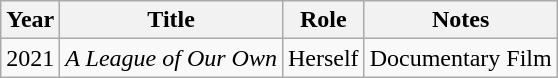<table class="wikitable sortable">
<tr>
<th>Year</th>
<th>Title</th>
<th>Role</th>
<th class="unsortable">Notes</th>
</tr>
<tr>
<td>2021</td>
<td><em>A League of Our Own</em></td>
<td>Herself</td>
<td>Documentary Film</td>
</tr>
</table>
